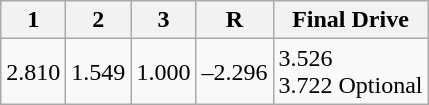<table class="wikitable" border="1">
<tr>
<th>1</th>
<th>2</th>
<th>3</th>
<th>R</th>
<th>Final Drive</th>
</tr>
<tr>
<td>2.810</td>
<td>1.549</td>
<td>1.000</td>
<td>–2.296</td>
<td>3.526<br>3.722 Optional</td>
</tr>
</table>
